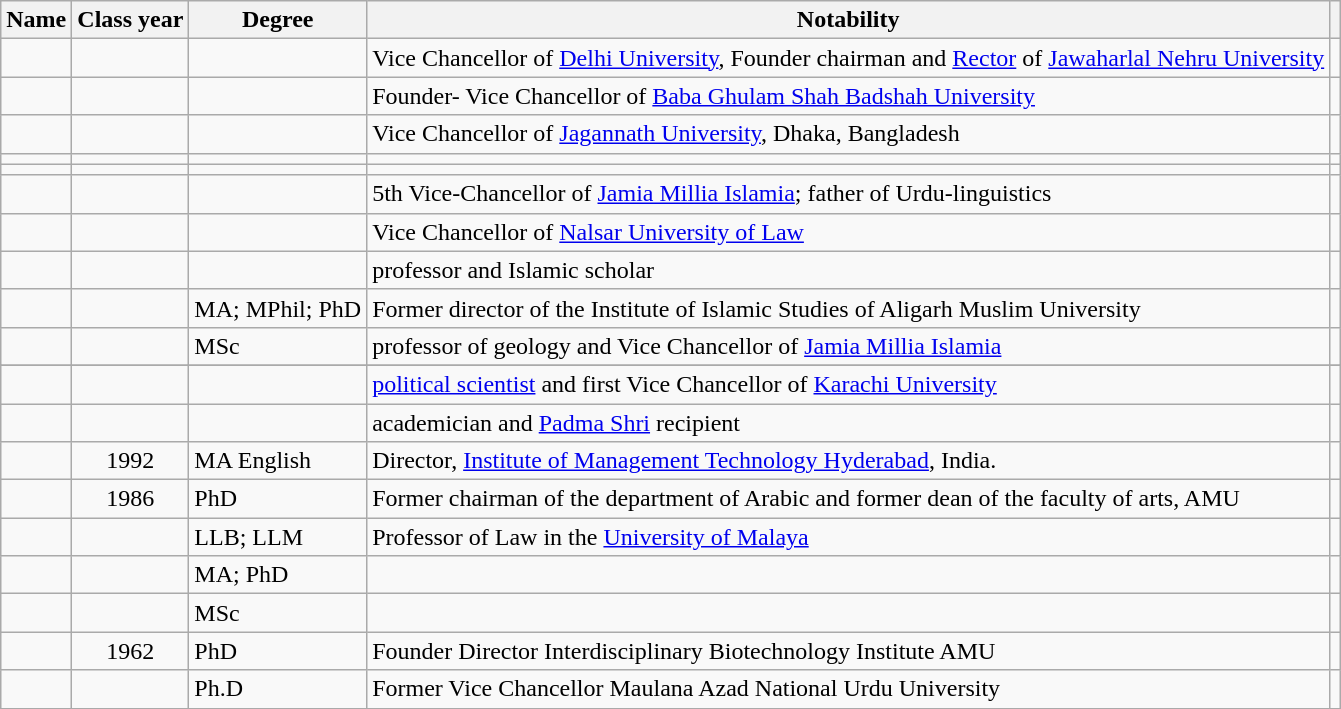<table class="wikitable sortable">
<tr>
<th>Name</th>
<th data-sort-type="isoDate">Class year</th>
<th class="unsortable">Degree</th>
<th class="unsortable">Notability</th>
<th class="unsortable"></th>
</tr>
<tr>
<td></td>
<td style="text-align:center;"></td>
<td></td>
<td>Vice Chancellor of <a href='#'>Delhi University</a>, Founder chairman and <a href='#'>Rector</a> of <a href='#'>Jawaharlal Nehru University</a></td>
<td style="text-align:center;"></td>
</tr>
<tr>
<td></td>
<td style="text-align:center;"></td>
<td></td>
<td>Founder- Vice Chancellor of <a href='#'>Baba Ghulam Shah Badshah University</a></td>
<td style="text-align:center;"></td>
</tr>
<tr>
<td></td>
<td style="text-align:center;"></td>
<td></td>
<td>Vice Chancellor of <a href='#'>Jagannath University</a>, Dhaka, Bangladesh</td>
<td style="text-align:center;"></td>
</tr>
<tr>
<td></td>
<td style="text-align:center;"></td>
<td></td>
<td></td>
<td style="text-align:center;"></td>
</tr>
<tr>
<td></td>
<td style="text-align:center;"></td>
<td></td>
<td></td>
<td style="text-align:center;"></td>
</tr>
<tr>
<td></td>
<td style="text-align:center;"></td>
<td></td>
<td>5th Vice-Chancellor of <a href='#'>Jamia Millia Islamia</a>; father of Urdu-linguistics</td>
<td style="text-align:center;"></td>
</tr>
<tr>
<td></td>
<td style="text-align:center;"></td>
<td></td>
<td>Vice Chancellor of <a href='#'>Nalsar University of Law</a></td>
<td style="text-align:center;"></td>
</tr>
<tr>
<td></td>
<td style="text-align:center;"></td>
<td></td>
<td>professor and Islamic scholar</td>
<td style="text-align:center;"></td>
</tr>
<tr>
<td></td>
<td style="text-align:center;"></td>
<td>MA; MPhil; PhD</td>
<td>Former director of the Institute of Islamic Studies of Aligarh Muslim University</td>
<td style="text-align:center;"></td>
</tr>
<tr>
<td></td>
<td style="text-align:center;"></td>
<td>MSc</td>
<td>professor of geology and Vice Chancellor of <a href='#'>Jamia Millia Islamia</a></td>
<td style="text-align:center;"></td>
</tr>
<tr>
</tr>
<tr>
<td></td>
<td style="text-align:center;"></td>
<td></td>
<td><a href='#'>political scientist</a> and first Vice Chancellor of <a href='#'>Karachi University</a></td>
<td style="text-align:center;"></td>
</tr>
<tr>
<td></td>
<td style="text-align:center;"></td>
<td></td>
<td>academician and <a href='#'>Padma Shri</a> recipient</td>
<td style="text-align:center;"></td>
</tr>
<tr>
<td></td>
<td style="text-align:center;">1992</td>
<td>MA English</td>
<td>Director, <a href='#'>Institute of Management Technology Hyderabad</a>, India.</td>
<td style="text-align:center;"></td>
</tr>
<tr>
<td></td>
<td style="text-align:center;">1986</td>
<td>PhD</td>
<td>Former chairman of the department of Arabic and former dean of the faculty of arts, AMU</td>
<td style="text-align:center;"></td>
</tr>
<tr>
<td></td>
<td style="text-align:center;"></td>
<td>LLB; LLM</td>
<td>Professor of Law in the <a href='#'>University of Malaya</a></td>
<td style="text-align:center;"></td>
</tr>
<tr>
<td></td>
<td style="text-align:center;"></td>
<td>MA; PhD</td>
<td></td>
<td style="text-align:center;"></td>
</tr>
<tr>
<td></td>
<td style="text-align:center;"></td>
<td>MSc</td>
<td></td>
<td style="text-align:center;"></td>
</tr>
<tr>
<td></td>
<td style="text-align:center;">1962</td>
<td>PhD</td>
<td>Founder Director Interdisciplinary Biotechnology Institute AMU</td>
<td style="text-align:center;"></td>
</tr>
<tr>
<td></td>
<td style="text-align:centre;"></td>
<td>Ph.D</td>
<td>Former Vice Chancellor Maulana Azad National Urdu University</td>
<td style="text-align:centre;"></td>
</tr>
<tr>
</tr>
</table>
